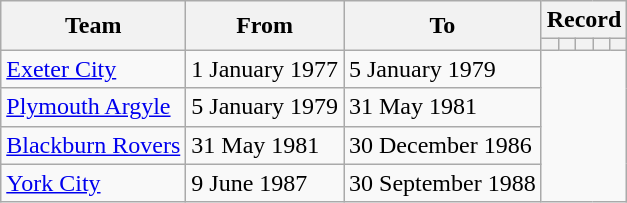<table class="wikitable" style="text-align: center">
<tr>
<th rowspan="2">Team</th>
<th rowspan="2">From</th>
<th rowspan="2">To</th>
<th colspan="5">Record</th>
</tr>
<tr>
<th></th>
<th></th>
<th></th>
<th></th>
<th></th>
</tr>
<tr>
<td align=left><a href='#'>Exeter City</a></td>
<td align=left>1 January 1977</td>
<td align=left>5 January 1979<br></td>
</tr>
<tr>
<td align=left><a href='#'>Plymouth Argyle</a></td>
<td align=left>5 January 1979</td>
<td align=left>31 May 1981<br></td>
</tr>
<tr>
<td align=left><a href='#'>Blackburn Rovers</a></td>
<td align=left>31 May 1981</td>
<td align=left>30 December 1986<br></td>
</tr>
<tr>
<td align=left><a href='#'>York City</a></td>
<td align=left>9 June 1987</td>
<td align=left>30 September 1988<br></td>
</tr>
</table>
